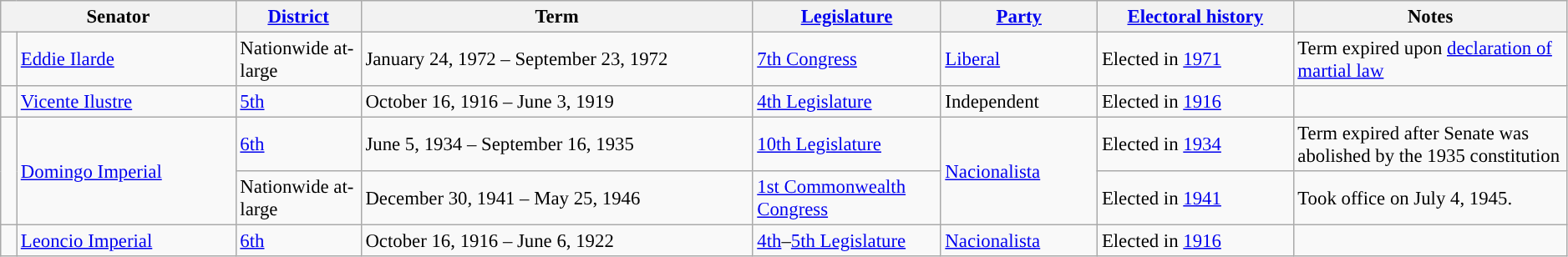<table class="wikitable" style="font-size:95%" width=99%>
<tr>
<th colspan="2" width="15%">Senator</th>
<th width="8%"><a href='#'>District</a></th>
<th width="25%">Term</th>
<th width="12%"><a href='#'>Legislature</a></th>
<th width="10%"><a href='#'>Party</a></th>
<th width="12.5%"><a href='#'>Electoral history</a></th>
<th width="17.5%">Notes</th>
</tr>
<tr>
<td width=1% style="background-color:"></td>
<td><a href='#'>Eddie Ilarde</a></td>
<td>Nationwide at-large</td>
<td>January 24, 1972 – September 23, 1972</td>
<td><a href='#'>7th Congress</a></td>
<td><a href='#'>Liberal</a></td>
<td>Elected in <a href='#'>1971</a></td>
<td>Term expired upon <a href='#'>declaration of martial law</a></td>
</tr>
<tr>
<td style="background-color:"></td>
<td><a href='#'>Vicente Ilustre</a></td>
<td><a href='#'>5th</a></td>
<td>October 16, 1916 – June 3, 1919</td>
<td><a href='#'>4th Legislature</a></td>
<td>Independent</td>
<td>Elected in <a href='#'>1916</a></td>
<td></td>
</tr>
<tr>
<td rowspan="2" style="background-color:"></td>
<td rowspan="2"><a href='#'>Domingo Imperial</a></td>
<td><a href='#'>6th</a></td>
<td>June 5, 1934 – September 16, 1935</td>
<td><a href='#'>10th Legislature</a></td>
<td rowspan="2"><a href='#'>Nacionalista</a></td>
<td>Elected in <a href='#'>1934</a></td>
<td>Term expired after Senate was abolished by the 1935 constitution</td>
</tr>
<tr>
<td>Nationwide at-large</td>
<td>December 30, 1941 – May 25, 1946</td>
<td><a href='#'>1st Commonwealth Congress</a></td>
<td>Elected in <a href='#'>1941</a></td>
<td>Took office on July 4, 1945.</td>
</tr>
<tr>
<td style="background-color:"></td>
<td><a href='#'>Leoncio Imperial</a></td>
<td><a href='#'>6th</a></td>
<td>October 16, 1916 – June 6, 1922</td>
<td><a href='#'>4th</a>–<a href='#'>5th Legislature</a></td>
<td><a href='#'>Nacionalista</a></td>
<td>Elected in <a href='#'>1916</a></td>
<td></td>
</tr>
</table>
